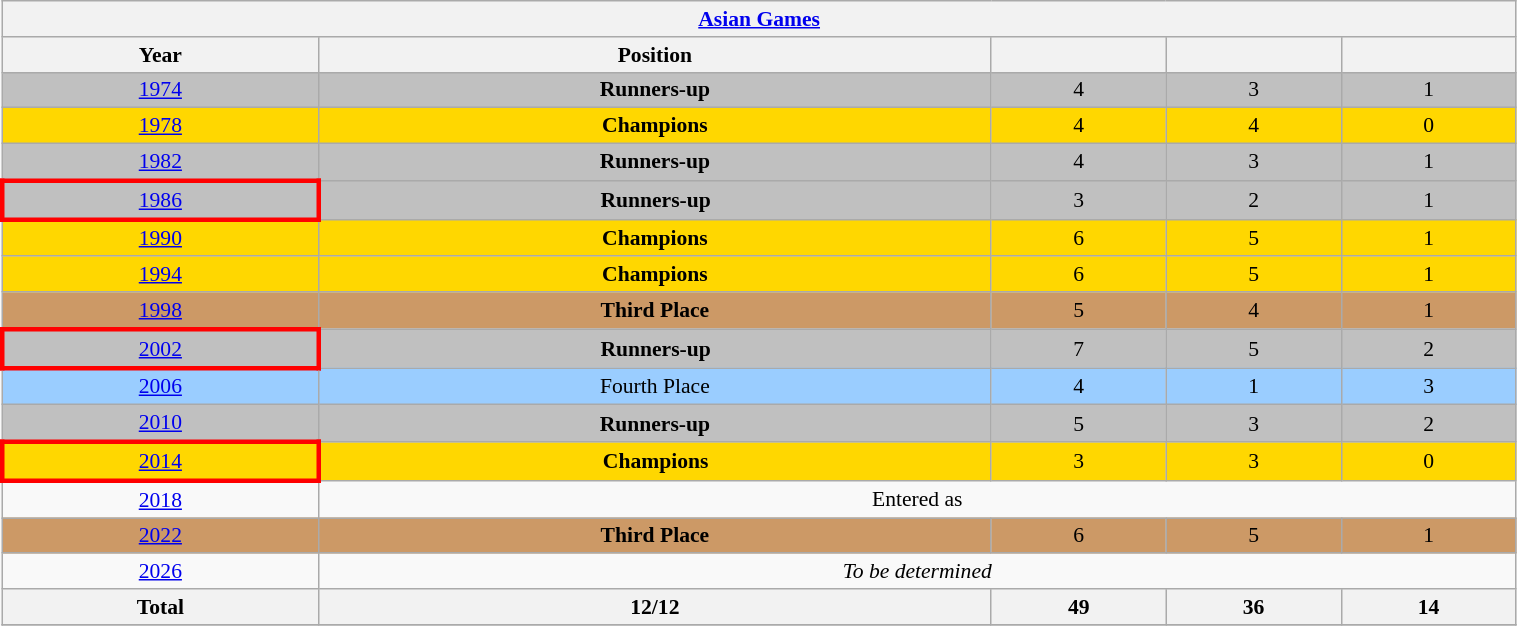<table class="wikitable" width=80% style="text-align: center;font-size:90%;">
<tr>
<th colspan=5><a href='#'>Asian Games</a></th>
</tr>
<tr>
<th>Year</th>
<th>Position</th>
<th></th>
<th></th>
<th></th>
</tr>
<tr bgcolor=silver>
<td> <a href='#'>1974</a></td>
<td><strong>Runners-up</strong></td>
<td>4</td>
<td>3</td>
<td>1</td>
</tr>
<tr bgcolor=gold>
<td> <a href='#'>1978</a></td>
<td><strong>Champions</strong></td>
<td>4</td>
<td>4</td>
<td>0</td>
</tr>
<tr bgcolor=silver>
<td> <a href='#'>1982</a></td>
<td><strong>Runners-up</strong></td>
<td>4</td>
<td>3</td>
<td>1</td>
</tr>
<tr bgcolor=silver>
<td style="border: 3px solid red"> <a href='#'>1986</a></td>
<td><strong>Runners-up</strong></td>
<td>3</td>
<td>2</td>
<td>1</td>
</tr>
<tr bgcolor=gold>
<td> <a href='#'>1990</a></td>
<td><strong>Champions</strong></td>
<td>6</td>
<td>5</td>
<td>1</td>
</tr>
<tr bgcolor=gold>
<td> <a href='#'>1994</a></td>
<td><strong>Champions</strong></td>
<td>6</td>
<td>5</td>
<td>1</td>
</tr>
<tr bgcolor=cc9966>
<td> <a href='#'>1998</a></td>
<td><strong>Third Place</strong></td>
<td>5</td>
<td>4</td>
<td>1</td>
</tr>
<tr bgcolor=silver>
<td style="border: 3px solid red"> <a href='#'>2002</a></td>
<td><strong>Runners-up</strong></td>
<td>7</td>
<td>5</td>
<td>2</td>
</tr>
<tr style="background:#9acdff;">
<td> <a href='#'>2006</a></td>
<td>Fourth Place</td>
<td>4</td>
<td>1</td>
<td>3</td>
</tr>
<tr bgcolor=silver>
<td> <a href='#'>2010</a></td>
<td><strong>Runners-up</strong></td>
<td>5</td>
<td>3</td>
<td>2</td>
</tr>
<tr bgcolor=gold>
<td style="border: 3px solid red"> <a href='#'>2014</a></td>
<td><strong>Champions</strong></td>
<td>3</td>
<td>3</td>
<td>0</td>
</tr>
<tr>
<td> <a href='#'>2018</a></td>
<td colspan=4>Entered as </td>
</tr>
<tr bgcolor=cc9966>
<td> <a href='#'>2022</a></td>
<td><strong>Third Place</strong></td>
<td>6</td>
<td>5</td>
<td>1</td>
</tr>
<tr>
<td> <a href='#'>2026</a></td>
<td colspan=4><em>To be determined</em></td>
</tr>
<tr>
<th>Total</th>
<th>12/12</th>
<th>49</th>
<th>36</th>
<th>14</th>
</tr>
<tr>
</tr>
</table>
